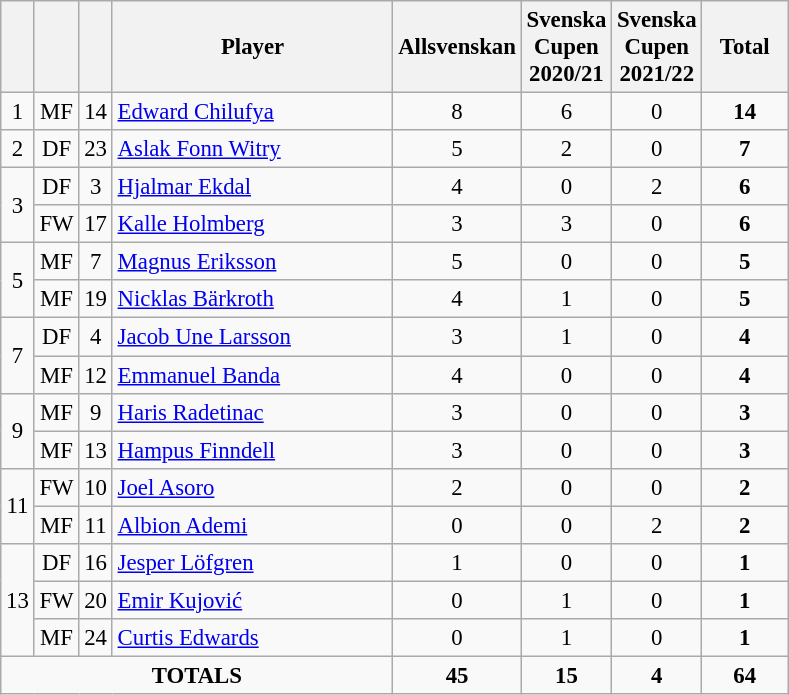<table class="wikitable sortable" style="font-size: 95%; text-align: center;">
<tr>
<th width=10></th>
<th width=10></th>
<th width=10></th>
<th width=180>Player</th>
<th width=50>Allsvenskan</th>
<th width=50>Svenska Cupen 2020/21</th>
<th width=50>Svenska Cupen 2021/22</th>
<th width=50>Total</th>
</tr>
<tr>
<td>1</td>
<td>MF</td>
<td>14</td>
<td align=left> <a href='#'>Edward Chilufya</a></td>
<td>8</td>
<td>6</td>
<td>0</td>
<td><strong>14</strong></td>
</tr>
<tr>
<td>2</td>
<td>DF</td>
<td>23</td>
<td align=left> <a href='#'>Aslak Fonn Witry</a></td>
<td>5</td>
<td>2</td>
<td>0</td>
<td><strong>7</strong></td>
</tr>
<tr>
<td rowspan="2">3</td>
<td>DF</td>
<td>3</td>
<td align=left> <a href='#'>Hjalmar Ekdal</a></td>
<td>4</td>
<td>0</td>
<td>2</td>
<td><strong>6</strong></td>
</tr>
<tr>
<td>FW</td>
<td>17</td>
<td align=left> <a href='#'>Kalle Holmberg</a></td>
<td>3</td>
<td>3</td>
<td>0</td>
<td><strong>6</strong></td>
</tr>
<tr>
<td rowspan="2">5</td>
<td>MF</td>
<td>7</td>
<td align=left> <a href='#'>Magnus Eriksson</a></td>
<td>5</td>
<td>0</td>
<td>0</td>
<td><strong>5</strong></td>
</tr>
<tr>
<td>MF</td>
<td>19</td>
<td align=left> <a href='#'>Nicklas Bärkroth</a></td>
<td>4</td>
<td>1</td>
<td>0</td>
<td><strong>5</strong></td>
</tr>
<tr>
<td rowspan="2">7</td>
<td>DF</td>
<td>4</td>
<td align=left> <a href='#'>Jacob Une Larsson</a></td>
<td>3</td>
<td>1</td>
<td>0</td>
<td><strong>4</strong></td>
</tr>
<tr>
<td>MF</td>
<td>12</td>
<td align=left> <a href='#'>Emmanuel Banda</a></td>
<td>4</td>
<td>0</td>
<td>0</td>
<td><strong>4</strong></td>
</tr>
<tr>
<td rowspan="2">9</td>
<td>MF</td>
<td>9</td>
<td align=left> <a href='#'>Haris Radetinac</a></td>
<td>3</td>
<td>0</td>
<td>0</td>
<td><strong>3</strong></td>
</tr>
<tr>
<td>MF</td>
<td>13</td>
<td align=left> <a href='#'>Hampus Finndell</a></td>
<td>3</td>
<td>0</td>
<td>0</td>
<td><strong>3</strong></td>
</tr>
<tr>
<td rowspan="2">11</td>
<td>FW</td>
<td>10</td>
<td align=left> <a href='#'>Joel Asoro</a></td>
<td>2</td>
<td>0</td>
<td>0</td>
<td><strong>2</strong></td>
</tr>
<tr>
<td>MF</td>
<td>11</td>
<td align=left> <a href='#'>Albion Ademi</a></td>
<td>0</td>
<td>0</td>
<td>2</td>
<td><strong>2</strong></td>
</tr>
<tr>
<td rowspan="3">13</td>
<td>DF</td>
<td>16</td>
<td align=left> <a href='#'>Jesper Löfgren</a></td>
<td>1</td>
<td>0</td>
<td>0</td>
<td><strong>1</strong></td>
</tr>
<tr>
<td>FW</td>
<td>20</td>
<td align=left> <a href='#'>Emir Kujović</a></td>
<td>0</td>
<td>1</td>
<td>0</td>
<td><strong>1</strong></td>
</tr>
<tr>
<td>MF</td>
<td>24</td>
<td align=left> <a href='#'>Curtis Edwards</a></td>
<td>0</td>
<td>1</td>
<td>0</td>
<td><strong>1</strong></td>
</tr>
<tr>
<td colspan="4"><strong>TOTALS</strong></td>
<td><strong>45</strong></td>
<td><strong>15</strong></td>
<td><strong>4</strong></td>
<td><strong>64</strong></td>
</tr>
</table>
